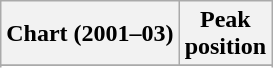<table class="wikitable sortable">
<tr>
<th>Chart (2001–03)</th>
<th>Peak<br>position</th>
</tr>
<tr>
</tr>
<tr>
</tr>
<tr>
</tr>
<tr>
</tr>
<tr>
</tr>
<tr>
</tr>
<tr>
</tr>
<tr>
</tr>
<tr>
</tr>
<tr>
</tr>
</table>
